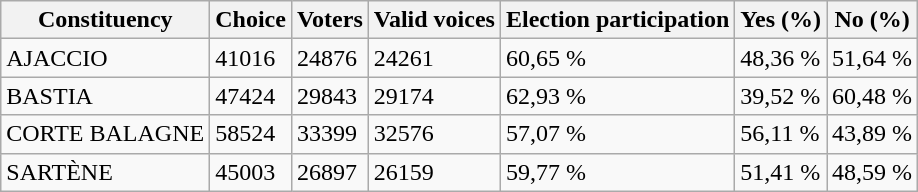<table class="wikitable sortable">
<tr>
<th>Constituency</th>
<th>Choice</th>
<th>Voters</th>
<th>Valid voices</th>
<th>Election participation</th>
<th>Yes (%)</th>
<th>No (%)</th>
</tr>
<tr>
<td>AJACCIO</td>
<td>41016</td>
<td>24876</td>
<td>24261</td>
<td>60,65 %</td>
<td>48,36 %</td>
<td class="hintergrundfarbe7">51,64 %</td>
</tr>
<tr>
<td>BASTIA</td>
<td>47424</td>
<td>29843</td>
<td>29174</td>
<td>62,93 %</td>
<td>39,52 %</td>
<td class="hintergrundfarbe7">60,48 %</td>
</tr>
<tr>
<td>CORTE BALAGNE</td>
<td>58524</td>
<td>33399</td>
<td>32576</td>
<td>57,07 %</td>
<td class="hintergrundfarbe9">56,11 %</td>
<td>43,89 %</td>
</tr>
<tr>
<td>SARTÈNE</td>
<td>45003</td>
<td>26897</td>
<td>26159</td>
<td>59,77 %</td>
<td class="hintergrundfarbe9">51,41 %</td>
<td>48,59 %</td>
</tr>
</table>
